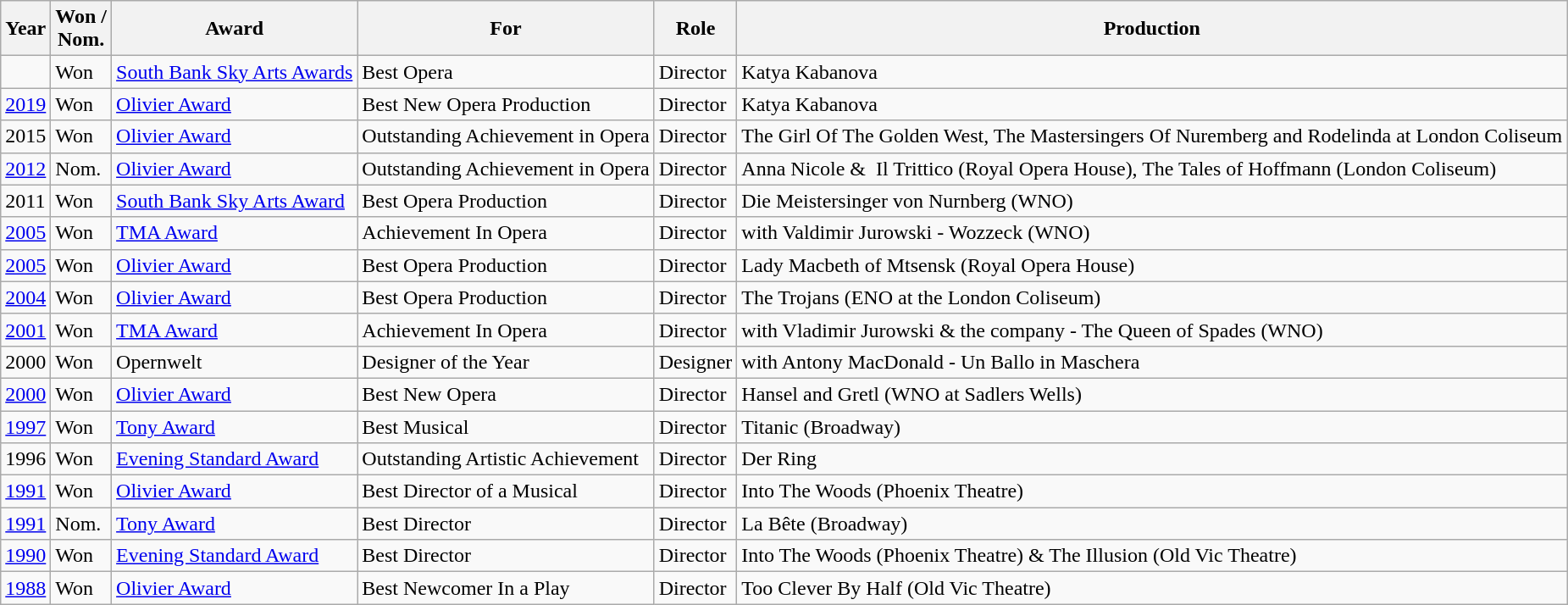<table class="wikitable sortable">
<tr>
<th>Year</th>
<th>Won /<br>Nom.</th>
<th>Award</th>
<th>For</th>
<th>Role</th>
<th>Production</th>
</tr>
<tr>
<td></td>
<td>Won</td>
<td><a href='#'>South Bank Sky Arts Awards</a></td>
<td>Best Opera</td>
<td>Director</td>
<td>Katya Kabanova</td>
</tr>
<tr>
<td><a href='#'>2019</a></td>
<td>Won</td>
<td><a href='#'>Olivier Award</a></td>
<td>Best New Opera Production</td>
<td>Director</td>
<td>Katya Kabanova</td>
</tr>
<tr>
<td>2015</td>
<td>Won</td>
<td><a href='#'>Olivier Award</a></td>
<td>Outstanding Achievement in Opera</td>
<td>Director</td>
<td>The Girl Of The Golden West, The Mastersingers Of Nuremberg and Rodelinda at London Coliseum</td>
</tr>
<tr>
<td><a href='#'>2012</a></td>
<td>Nom.</td>
<td><a href='#'>Olivier Award</a></td>
<td>Outstanding Achievement in Opera</td>
<td>Director</td>
<td>Anna Nicole &  Il Trittico (Royal Opera House), The Tales of Hoffmann (London Coliseum)</td>
</tr>
<tr>
<td>2011</td>
<td>Won</td>
<td><a href='#'>South Bank Sky Arts Award</a></td>
<td>Best Opera Production</td>
<td>Director</td>
<td>Die Meistersinger von Nurnberg (WNO)</td>
</tr>
<tr>
<td><a href='#'>2005</a></td>
<td>Won</td>
<td><a href='#'>TMA Award</a></td>
<td>Achievement In Opera</td>
<td>Director</td>
<td>with Valdimir Jurowski - Wozzeck (WNO)</td>
</tr>
<tr>
<td><a href='#'>2005</a></td>
<td>Won</td>
<td><a href='#'>Olivier Award</a></td>
<td>Best Opera Production</td>
<td>Director</td>
<td>Lady Macbeth of Mtsensk (Royal Opera House)</td>
</tr>
<tr>
<td><a href='#'>2004</a></td>
<td>Won</td>
<td><a href='#'>Olivier Award</a></td>
<td>Best Opera Production</td>
<td>Director</td>
<td>The Trojans (ENO at the London Coliseum)</td>
</tr>
<tr>
<td><a href='#'>2001</a></td>
<td>Won</td>
<td><a href='#'>TMA Award</a></td>
<td>Achievement In Opera</td>
<td>Director</td>
<td>with Vladimir Jurowski & the company - The Queen of Spades (WNO)</td>
</tr>
<tr>
<td>2000</td>
<td>Won</td>
<td>Opernwelt</td>
<td>Designer of the Year</td>
<td>Designer</td>
<td>with Antony MacDonald - Un Ballo in Maschera</td>
</tr>
<tr>
<td><a href='#'>2000</a></td>
<td>Won</td>
<td><a href='#'>Olivier Award</a></td>
<td>Best New Opera</td>
<td>Director</td>
<td>Hansel and Gretl (WNO at Sadlers Wells)</td>
</tr>
<tr>
<td><a href='#'>1997</a></td>
<td>Won</td>
<td><a href='#'>Tony Award</a></td>
<td>Best Musical</td>
<td>Director</td>
<td>Titanic (Broadway)</td>
</tr>
<tr>
<td>1996</td>
<td>Won</td>
<td><a href='#'>Evening Standard Award</a></td>
<td>Outstanding Artistic Achievement</td>
<td>Director</td>
<td>Der Ring</td>
</tr>
<tr>
<td><a href='#'>1991</a></td>
<td>Won</td>
<td><a href='#'>Olivier Award</a></td>
<td>Best Director of a Musical</td>
<td>Director</td>
<td>Into The Woods (Phoenix Theatre)</td>
</tr>
<tr>
<td><a href='#'>1991</a></td>
<td>Nom.</td>
<td><a href='#'>Tony Award</a></td>
<td>Best Director</td>
<td>Director</td>
<td>La Bête (Broadway)</td>
</tr>
<tr>
<td><a href='#'>1990</a></td>
<td>Won</td>
<td><a href='#'>Evening Standard Award</a></td>
<td>Best Director</td>
<td>Director</td>
<td>Into The Woods (Phoenix Theatre)  & The Illusion (Old Vic Theatre)</td>
</tr>
<tr>
<td><a href='#'>1988</a></td>
<td>Won</td>
<td><a href='#'>Olivier Award</a></td>
<td>Best Newcomer In a Play</td>
<td>Director</td>
<td>Too Clever By Half (Old Vic Theatre)</td>
</tr>
</table>
